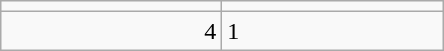<table class="wikitable">
<tr>
<td align="center" width="140"></td>
<td align="center" width="140"></td>
</tr>
<tr>
<td align="right">4</td>
<td>1</td>
</tr>
</table>
